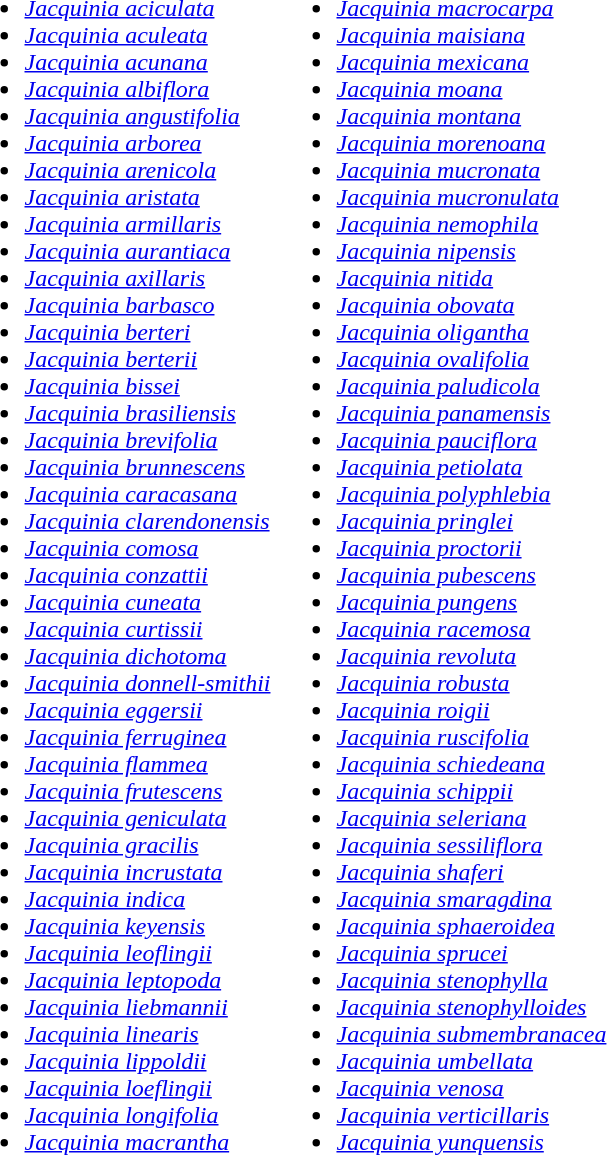<table - valign=top>
<tr>
<td><br><ul><li><em><a href='#'>Jacquinia aciculata</a></em></li><li><em><a href='#'>Jacquinia aculeata</a></em></li><li><em><a href='#'>Jacquinia acunana</a></em></li><li><em><a href='#'>Jacquinia albiflora</a></em></li><li><em><a href='#'>Jacquinia angustifolia</a></em></li><li><em><a href='#'>Jacquinia arborea</a></em></li><li><em><a href='#'>Jacquinia arenicola</a></em></li><li><em><a href='#'>Jacquinia aristata</a></em></li><li><em><a href='#'>Jacquinia armillaris</a></em></li><li><em><a href='#'>Jacquinia aurantiaca</a></em></li><li><em><a href='#'>Jacquinia axillaris</a></em></li><li><em><a href='#'>Jacquinia barbasco</a></em></li><li><em><a href='#'>Jacquinia berteri</a></em></li><li><em><a href='#'>Jacquinia berterii</a></em></li><li><em><a href='#'>Jacquinia bissei</a></em></li><li><em><a href='#'>Jacquinia brasiliensis</a></em></li><li><em><a href='#'>Jacquinia brevifolia</a></em></li><li><em><a href='#'>Jacquinia brunnescens</a></em></li><li><em><a href='#'>Jacquinia caracasana</a></em></li><li><em><a href='#'>Jacquinia clarendonensis</a></em></li><li><em><a href='#'>Jacquinia comosa</a></em></li><li><em><a href='#'>Jacquinia conzattii</a></em></li><li><em><a href='#'>Jacquinia cuneata</a></em></li><li><em><a href='#'>Jacquinia curtissii</a></em></li><li><em><a href='#'>Jacquinia dichotoma</a></em></li><li><em><a href='#'>Jacquinia donnell-smithii</a></em></li><li><em><a href='#'>Jacquinia eggersii</a></em></li><li><em><a href='#'>Jacquinia ferruginea</a></em></li><li><em><a href='#'>Jacquinia flammea</a></em></li><li><em><a href='#'>Jacquinia frutescens</a></em></li><li><em><a href='#'>Jacquinia geniculata</a></em></li><li><em><a href='#'>Jacquinia gracilis</a></em></li><li><em><a href='#'>Jacquinia incrustata</a></em></li><li><em><a href='#'>Jacquinia indica</a></em></li><li><em><a href='#'>Jacquinia keyensis</a></em></li><li><em><a href='#'>Jacquinia leoflingii</a></em></li><li><em><a href='#'>Jacquinia leptopoda</a></em></li><li><em><a href='#'>Jacquinia liebmannii</a></em></li><li><em><a href='#'>Jacquinia linearis</a></em></li><li><em><a href='#'>Jacquinia lippoldii</a></em></li><li><em><a href='#'>Jacquinia loeflingii</a></em></li><li><em><a href='#'>Jacquinia longifolia</a></em></li><li><em><a href='#'>Jacquinia macrantha</a></em></li></ul></td>
<td><br><ul><li><em><a href='#'>Jacquinia macrocarpa</a></em></li><li><em><a href='#'>Jacquinia maisiana</a></em></li><li><em><a href='#'>Jacquinia mexicana</a></em></li><li><em><a href='#'>Jacquinia moana</a></em></li><li><em><a href='#'>Jacquinia montana</a></em></li><li><em><a href='#'>Jacquinia morenoana</a></em></li><li><em><a href='#'>Jacquinia mucronata</a></em></li><li><em><a href='#'>Jacquinia mucronulata</a></em></li><li><em><a href='#'>Jacquinia nemophila</a></em></li><li><em><a href='#'>Jacquinia nipensis</a></em></li><li><em><a href='#'>Jacquinia nitida</a></em></li><li><em><a href='#'>Jacquinia obovata</a></em></li><li><em><a href='#'>Jacquinia oligantha</a></em></li><li><em><a href='#'>Jacquinia ovalifolia</a></em></li><li><em><a href='#'>Jacquinia paludicola</a></em></li><li><em><a href='#'>Jacquinia panamensis</a></em></li><li><em><a href='#'>Jacquinia pauciflora</a></em></li><li><em><a href='#'>Jacquinia petiolata</a></em></li><li><em><a href='#'>Jacquinia polyphlebia</a></em></li><li><em><a href='#'>Jacquinia pringlei</a></em></li><li><em><a href='#'>Jacquinia proctorii</a></em></li><li><em><a href='#'>Jacquinia pubescens</a></em></li><li><em><a href='#'>Jacquinia pungens</a></em></li><li><em><a href='#'>Jacquinia racemosa</a></em></li><li><em><a href='#'>Jacquinia revoluta</a></em></li><li><em><a href='#'>Jacquinia robusta</a></em></li><li><em><a href='#'>Jacquinia roigii</a></em></li><li><em><a href='#'>Jacquinia ruscifolia</a></em></li><li><em><a href='#'>Jacquinia schiedeana</a></em></li><li><em><a href='#'>Jacquinia schippii</a></em></li><li><em><a href='#'>Jacquinia seleriana</a></em></li><li><em><a href='#'>Jacquinia sessiliflora</a></em></li><li><em><a href='#'>Jacquinia shaferi</a></em></li><li><em><a href='#'>Jacquinia smaragdina</a></em></li><li><em><a href='#'>Jacquinia sphaeroidea</a></em></li><li><em><a href='#'>Jacquinia sprucei</a></em></li><li><em><a href='#'>Jacquinia stenophylla</a></em></li><li><em><a href='#'>Jacquinia stenophylloides</a></em></li><li><em><a href='#'>Jacquinia submembranacea</a></em></li><li><em><a href='#'>Jacquinia umbellata</a></em></li><li><em><a href='#'>Jacquinia venosa</a></em></li><li><em><a href='#'>Jacquinia verticillaris</a></em></li><li><em><a href='#'>Jacquinia yunquensis</a></em></li></ul></td>
</tr>
</table>
